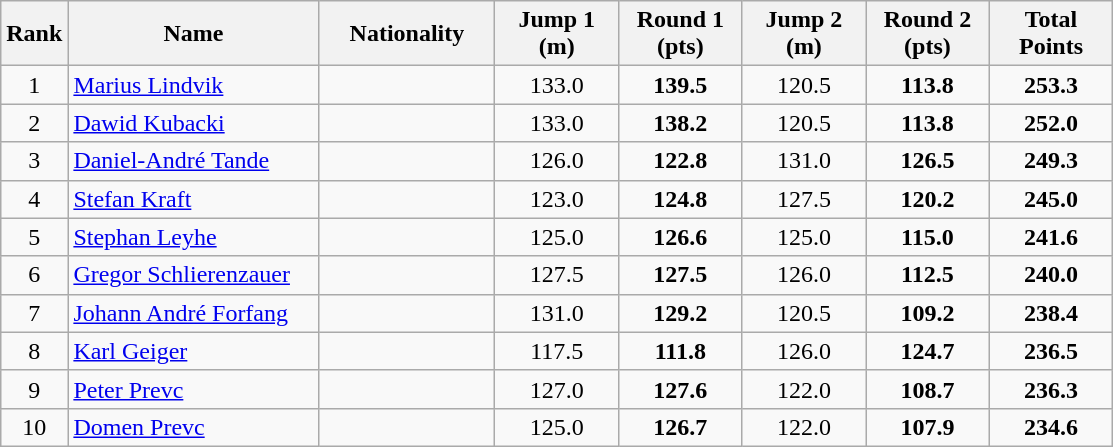<table class="wikitable sortable" style="text-align: center;">
<tr>
<th align=center>Rank</th>
<th width=160>Name</th>
<th width=110>Nationality</th>
<th width=75>Jump 1 (m)</th>
<th width=75>Round 1 (pts)</th>
<th width=75>Jump 2 (m)</th>
<th width=75>Round 2 (pts)</th>
<th width=75>Total Points</th>
</tr>
<tr>
<td>1</td>
<td align=left><a href='#'>Marius Lindvik</a></td>
<td align=left></td>
<td>133.0</td>
<td><strong>139.5</strong></td>
<td>120.5</td>
<td><strong>113.8</strong></td>
<td><strong>253.3</strong></td>
</tr>
<tr>
<td>2</td>
<td align=left><a href='#'>Dawid Kubacki</a></td>
<td align=left></td>
<td>133.0</td>
<td><strong>138.2</strong></td>
<td>120.5</td>
<td><strong>113.8</strong></td>
<td><strong>252.0</strong></td>
</tr>
<tr>
<td>3</td>
<td align=left><a href='#'>Daniel-André Tande</a></td>
<td align=left></td>
<td>126.0</td>
<td><strong>122.8</strong></td>
<td>131.0</td>
<td><strong>126.5</strong></td>
<td><strong>249.3</strong></td>
</tr>
<tr>
<td>4</td>
<td align=left><a href='#'>Stefan Kraft</a></td>
<td align=left></td>
<td>123.0</td>
<td><strong>124.8</strong></td>
<td>127.5</td>
<td><strong>120.2</strong></td>
<td><strong>245.0</strong></td>
</tr>
<tr>
<td>5</td>
<td align=left><a href='#'>Stephan Leyhe</a></td>
<td align=left></td>
<td>125.0</td>
<td><strong>126.6</strong></td>
<td>125.0</td>
<td><strong>115.0</strong></td>
<td><strong>241.6</strong></td>
</tr>
<tr>
<td>6</td>
<td align=left><a href='#'>Gregor Schlierenzauer</a></td>
<td align=left></td>
<td>127.5</td>
<td><strong>127.5</strong></td>
<td>126.0</td>
<td><strong>112.5</strong></td>
<td><strong>240.0</strong></td>
</tr>
<tr>
<td>7</td>
<td align=left><a href='#'>Johann André Forfang</a></td>
<td align=left></td>
<td>131.0</td>
<td><strong>129.2</strong></td>
<td>120.5</td>
<td><strong>109.2</strong></td>
<td><strong>238.4</strong></td>
</tr>
<tr>
<td>8</td>
<td align=left><a href='#'>Karl Geiger</a></td>
<td align=left></td>
<td>117.5</td>
<td><strong>111.8</strong></td>
<td>126.0</td>
<td><strong>124.7</strong></td>
<td><strong>236.5</strong></td>
</tr>
<tr>
<td>9</td>
<td align=left><a href='#'>Peter Prevc</a></td>
<td align=left></td>
<td>127.0</td>
<td><strong>127.6</strong></td>
<td>122.0</td>
<td><strong>108.7</strong></td>
<td><strong>236.3</strong></td>
</tr>
<tr>
<td>10</td>
<td align=left><a href='#'>Domen Prevc</a></td>
<td align=left></td>
<td>125.0</td>
<td><strong>126.7</strong></td>
<td>122.0</td>
<td><strong>107.9</strong></td>
<td><strong>234.6</strong></td>
</tr>
</table>
